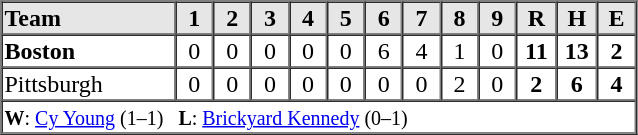<table border=1 cellspacing=0 width=425 style="margin-left:3em;">
<tr style="text-align:center; background-color:#e6e6e6;">
<th align=left width=125>Team</th>
<th width=25>1</th>
<th width=25>2</th>
<th width=25>3</th>
<th width=25>4</th>
<th width=25>5</th>
<th width=25>6</th>
<th width=25>7</th>
<th width=25>8</th>
<th width=25>9</th>
<th width=25>R</th>
<th width=25>H</th>
<th width=25>E</th>
</tr>
<tr style="text-align:center;">
<td align=left><strong>Boston</strong></td>
<td>0</td>
<td>0</td>
<td>0</td>
<td>0</td>
<td>0</td>
<td>6</td>
<td>4</td>
<td>1</td>
<td>0</td>
<td><strong>11</strong></td>
<td><strong>13</strong></td>
<td><strong>2</strong></td>
</tr>
<tr style="text-align:center;">
<td align=left>Pittsburgh</td>
<td>0</td>
<td>0</td>
<td>0</td>
<td>0</td>
<td>0</td>
<td>0</td>
<td>0</td>
<td>2</td>
<td>0</td>
<td><strong>2</strong></td>
<td><strong>6</strong></td>
<td><strong>4</strong></td>
</tr>
<tr style="text-align:left;">
<td colspan=13><small><strong>W</strong>: <a href='#'>Cy Young</a> (1–1)   <strong>L</strong>: <a href='#'>Brickyard Kennedy</a> (0–1)  </small></td>
</tr>
</table>
